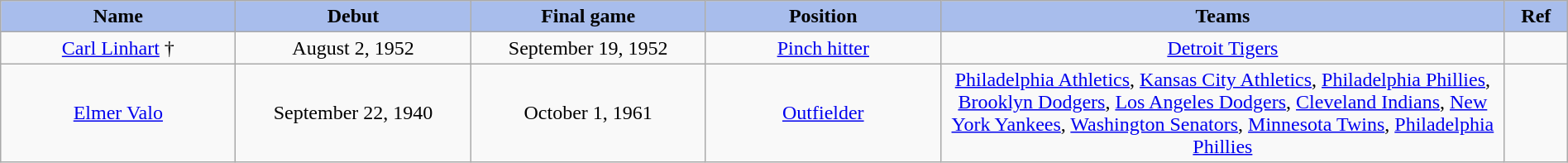<table class="wikitable" style="width: 100%">
<tr>
<th style="background:#a8bdec; width:15%;">Name</th>
<th style="width:15%; background:#a8bdec;">Debut</th>
<th style="width:15%; background:#a8bdec;">Final game</th>
<th style="width:15%; background:#a8bdec;">Position</th>
<th style="width:36%; background:#a8bdec;">Teams</th>
<th style="width:4%; background:#a8bdec;">Ref</th>
</tr>
<tr align=center>
<td><a href='#'>Carl Linhart</a> †</td>
<td>August 2, 1952</td>
<td>September 19, 1952</td>
<td><a href='#'>Pinch hitter</a></td>
<td><a href='#'>Detroit Tigers</a></td>
<td></td>
</tr>
<tr align=center>
<td><a href='#'>Elmer Valo</a></td>
<td>September 22, 1940</td>
<td>October 1, 1961</td>
<td><a href='#'>Outfielder</a></td>
<td><a href='#'>Philadelphia Athletics</a>, <a href='#'>Kansas City Athletics</a>, <a href='#'>Philadelphia Phillies</a>, <a href='#'>Brooklyn Dodgers</a>, <a href='#'>Los Angeles Dodgers</a>, <a href='#'>Cleveland Indians</a>, <a href='#'>New York Yankees</a>, <a href='#'>Washington Senators</a>, <a href='#'>Minnesota Twins</a>, <a href='#'>Philadelphia Phillies</a></td>
<td></td>
</tr>
</table>
